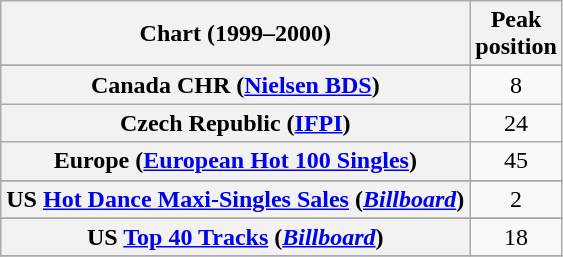<table class="wikitable sortable plainrowheaders" style="text-align:center">
<tr>
<th scope="col">Chart (1999–2000)</th>
<th scope="col">Peak<br>position</th>
</tr>
<tr>
</tr>
<tr>
</tr>
<tr>
</tr>
<tr>
<th scope="row">Canada CHR (<a href='#'>Nielsen BDS</a>)</th>
<td style="text-align:center">8</td>
</tr>
<tr>
<th scope="row">Czech Republic (<a href='#'>IFPI</a>)</th>
<td>24</td>
</tr>
<tr>
<th scope="row">Europe (<a href='#'>European Hot 100 Singles</a>)</th>
<td>45</td>
</tr>
<tr>
</tr>
<tr>
</tr>
<tr>
</tr>
<tr>
</tr>
<tr>
</tr>
<tr>
</tr>
<tr>
</tr>
<tr>
</tr>
<tr>
</tr>
<tr>
<th scope="row">US <a href='#'>Hot Dance Maxi-Singles Sales</a> (<em><a href='#'>Billboard</a></em>)</th>
<td>2</td>
</tr>
<tr>
</tr>
<tr>
</tr>
<tr>
</tr>
<tr>
<th scope="row">US <a href='#'>Top 40 Tracks</a> (<em><a href='#'>Billboard</a></em>)</th>
<td>18</td>
</tr>
<tr>
</tr>
</table>
